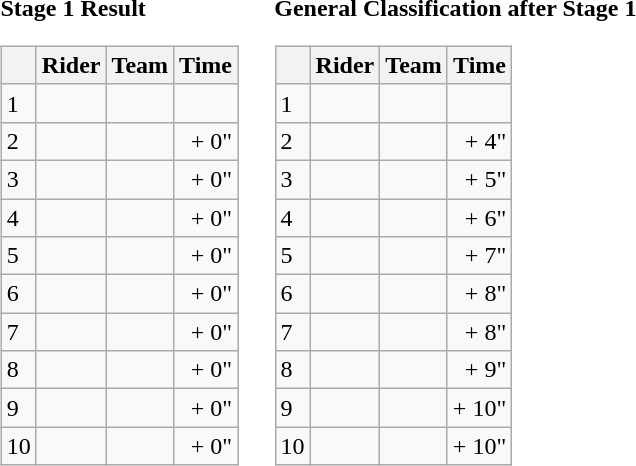<table>
<tr>
<td><strong>Stage 1 Result</strong><br><table class="wikitable">
<tr>
<th></th>
<th>Rider</th>
<th>Team</th>
<th>Time</th>
</tr>
<tr>
<td>1</td>
<td></td>
<td></td>
<td style="text-align:right;"></td>
</tr>
<tr>
<td>2</td>
<td></td>
<td></td>
<td style="text-align:right;">+ 0"</td>
</tr>
<tr>
<td>3</td>
<td></td>
<td></td>
<td style="text-align:right;">+ 0"</td>
</tr>
<tr>
<td>4</td>
<td></td>
<td></td>
<td style="text-align:right;">+ 0"</td>
</tr>
<tr>
<td>5</td>
<td></td>
<td></td>
<td style="text-align:right;">+ 0"</td>
</tr>
<tr>
<td>6</td>
<td></td>
<td></td>
<td style="text-align:right;">+ 0"</td>
</tr>
<tr>
<td>7</td>
<td></td>
<td></td>
<td style="text-align:right;">+ 0"</td>
</tr>
<tr>
<td>8</td>
<td></td>
<td></td>
<td style="text-align:right;">+ 0"</td>
</tr>
<tr>
<td>9</td>
<td></td>
<td></td>
<td style="text-align:right;">+ 0"</td>
</tr>
<tr>
<td>10</td>
<td></td>
<td></td>
<td style="text-align:right;">+ 0"</td>
</tr>
</table>
</td>
<td></td>
<td><strong>General Classification after Stage 1</strong><br><table class="wikitable">
<tr>
<th></th>
<th>Rider</th>
<th>Team</th>
<th>Time</th>
</tr>
<tr>
<td>1</td>
<td> </td>
<td></td>
<td style="text-align:right;"></td>
</tr>
<tr>
<td>2</td>
<td></td>
<td></td>
<td style="text-align:right;">+ 4"</td>
</tr>
<tr>
<td>3</td>
<td></td>
<td></td>
<td style="text-align:right;">+ 5"</td>
</tr>
<tr>
<td>4</td>
<td></td>
<td></td>
<td style="text-align:right;">+ 6"</td>
</tr>
<tr>
<td>5</td>
<td></td>
<td></td>
<td style="text-align:right;">+ 7"</td>
</tr>
<tr>
<td>6</td>
<td></td>
<td></td>
<td style="text-align:right;">+ 8"</td>
</tr>
<tr>
<td>7</td>
<td> </td>
<td></td>
<td style="text-align:right;">+ 8"</td>
</tr>
<tr>
<td>8</td>
<td></td>
<td></td>
<td style="text-align:right;">+ 9"</td>
</tr>
<tr>
<td>9</td>
<td></td>
<td></td>
<td style="text-align:right;">+ 10"</td>
</tr>
<tr>
<td>10</td>
<td></td>
<td></td>
<td style="text-align:right;">+ 10"</td>
</tr>
</table>
</td>
</tr>
</table>
